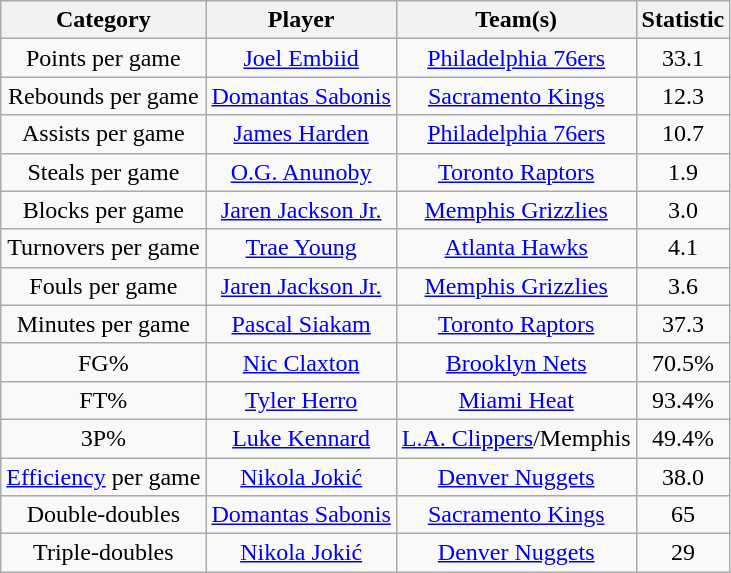<table class="wikitable" style="text-align:center">
<tr>
<th>Category</th>
<th>Player</th>
<th>Team(s)</th>
<th>Statistic</th>
</tr>
<tr>
<td>Points per game</td>
<td><a href='#'>Joel Embiid</a></td>
<td><a href='#'>Philadelphia 76ers</a></td>
<td>33.1</td>
</tr>
<tr>
<td>Rebounds per game</td>
<td><a href='#'>Domantas Sabonis</a></td>
<td><a href='#'>Sacramento Kings</a></td>
<td>12.3</td>
</tr>
<tr>
<td>Assists per game</td>
<td><a href='#'>James Harden</a></td>
<td><a href='#'>Philadelphia 76ers</a></td>
<td>10.7</td>
</tr>
<tr>
<td>Steals per game</td>
<td><a href='#'>O.G. Anunoby</a></td>
<td><a href='#'>Toronto Raptors</a></td>
<td>1.9</td>
</tr>
<tr>
<td>Blocks per game</td>
<td><a href='#'>Jaren Jackson Jr.</a></td>
<td><a href='#'>Memphis Grizzlies</a></td>
<td>3.0</td>
</tr>
<tr>
<td>Turnovers per game</td>
<td><a href='#'>Trae Young</a></td>
<td><a href='#'>Atlanta Hawks</a></td>
<td>4.1</td>
</tr>
<tr>
<td>Fouls per game</td>
<td><a href='#'>Jaren Jackson Jr.</a></td>
<td><a href='#'>Memphis Grizzlies</a></td>
<td>3.6</td>
</tr>
<tr>
<td>Minutes per game</td>
<td><a href='#'>Pascal Siakam</a></td>
<td><a href='#'>Toronto Raptors</a></td>
<td>37.3</td>
</tr>
<tr>
<td>FG%</td>
<td><a href='#'>Nic Claxton</a></td>
<td><a href='#'>Brooklyn Nets</a></td>
<td>70.5%</td>
</tr>
<tr>
<td>FT%</td>
<td><a href='#'>Tyler Herro</a></td>
<td><a href='#'>Miami Heat</a></td>
<td>93.4%</td>
</tr>
<tr>
<td>3P%</td>
<td><a href='#'>Luke Kennard</a></td>
<td><a href='#'>L.A. Clippers</a>/Memphis</td>
<td>49.4%</td>
</tr>
<tr>
<td><a href='#'>Efficiency</a> per game</td>
<td><a href='#'>Nikola Jokić</a></td>
<td><a href='#'>Denver Nuggets</a></td>
<td>38.0</td>
</tr>
<tr>
<td>Double-doubles</td>
<td><a href='#'>Domantas Sabonis</a></td>
<td><a href='#'>Sacramento Kings</a></td>
<td>65</td>
</tr>
<tr>
<td>Triple-doubles</td>
<td><a href='#'>Nikola Jokić</a></td>
<td><a href='#'>Denver Nuggets</a></td>
<td>29</td>
</tr>
</table>
